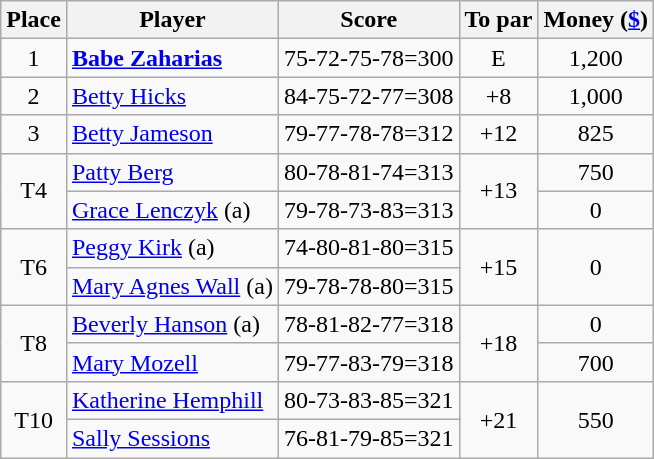<table class="wikitable">
<tr>
<th>Place</th>
<th>Player</th>
<th>Score</th>
<th>To par</th>
<th>Money (<a href='#'>$</a>)</th>
</tr>
<tr>
<td align=center>1</td>
<td> <strong><a href='#'>Babe Zaharias</a></strong></td>
<td>75-72-75-78=300</td>
<td align=center>E</td>
<td align=center>1,200</td>
</tr>
<tr>
<td align=center>2</td>
<td> <a href='#'>Betty Hicks</a></td>
<td>84-75-72-77=308</td>
<td align=center>+8</td>
<td align=center>1,000</td>
</tr>
<tr>
<td align=center>3</td>
<td> <a href='#'>Betty Jameson</a></td>
<td>79-77-78-78=312</td>
<td align=center>+12</td>
<td align=center>825</td>
</tr>
<tr>
<td align=center rowspan=2>T4</td>
<td> <a href='#'>Patty Berg</a></td>
<td>80-78-81-74=313</td>
<td align=center rowspan=2>+13</td>
<td align=center>750</td>
</tr>
<tr>
<td> <a href='#'>Grace Lenczyk</a> (a)</td>
<td>79-78-73-83=313</td>
<td align=center>0</td>
</tr>
<tr>
<td align=center rowspan=2>T6</td>
<td> <a href='#'>Peggy Kirk</a> (a)</td>
<td>74-80-81-80=315</td>
<td align=center rowspan=2>+15</td>
<td align=center rowspan=2>0</td>
</tr>
<tr>
<td> <a href='#'>Mary Agnes Wall</a> (a)</td>
<td>79-78-78-80=315</td>
</tr>
<tr>
<td align=center rowspan=2>T8</td>
<td> <a href='#'>Beverly Hanson</a> (a)</td>
<td>78-81-82-77=318</td>
<td align=center rowspan=2>+18</td>
<td align=center>0</td>
</tr>
<tr>
<td> <a href='#'>Mary Mozell</a></td>
<td>79-77-83-79=318</td>
<td align=center>700</td>
</tr>
<tr>
<td align=center rowspan=2>T10</td>
<td> <a href='#'>Katherine Hemphill</a></td>
<td>80-73-83-85=321</td>
<td align=center rowspan=2>+21</td>
<td align=center rowspan=2>550</td>
</tr>
<tr>
<td> <a href='#'>Sally Sessions</a></td>
<td>76-81-79-85=321</td>
</tr>
</table>
